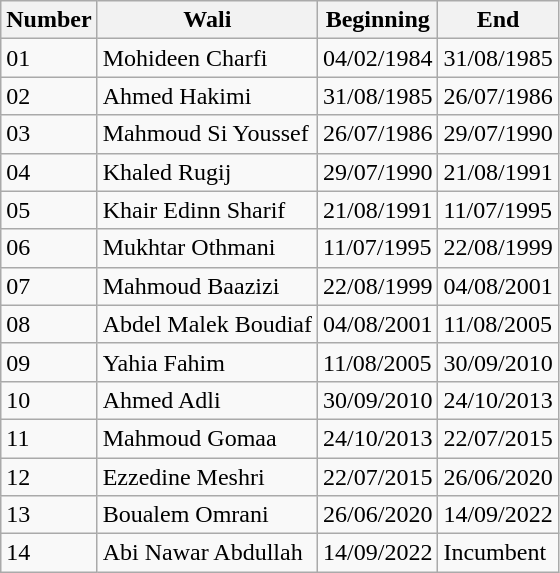<table class="wikitable sortable">
<tr>
<th>Number</th>
<th>Wali</th>
<th>Beginning</th>
<th>End</th>
</tr>
<tr>
<td>01</td>
<td>Mohideen Charfi</td>
<td>04/02/1984</td>
<td>31/08/1985</td>
</tr>
<tr>
<td>02</td>
<td>Ahmed Hakimi</td>
<td>31/08/1985</td>
<td>26/07/1986</td>
</tr>
<tr>
<td>03</td>
<td>Mahmoud Si Youssef</td>
<td>26/07/1986</td>
<td>29/07/1990</td>
</tr>
<tr>
<td>04</td>
<td>Khaled Rugij</td>
<td>29/07/1990</td>
<td>21/08/1991</td>
</tr>
<tr>
<td>05</td>
<td>Khair Edinn Sharif</td>
<td>21/08/1991</td>
<td>11/07/1995</td>
</tr>
<tr>
<td>06</td>
<td>Mukhtar Othmani</td>
<td>11/07/1995</td>
<td>22/08/1999</td>
</tr>
<tr>
<td>07</td>
<td>Mahmoud Baazizi</td>
<td>22/08/1999</td>
<td>04/08/2001</td>
</tr>
<tr>
<td>08</td>
<td>Abdel Malek Boudiaf</td>
<td>04/08/2001</td>
<td>11/08/2005</td>
</tr>
<tr>
<td>09</td>
<td>Yahia Fahim</td>
<td>11/08/2005</td>
<td>30/09/2010</td>
</tr>
<tr>
<td>10</td>
<td>Ahmed Adli</td>
<td>30/09/2010</td>
<td>24/10/2013</td>
</tr>
<tr>
<td>11</td>
<td>Mahmoud Gomaa</td>
<td>24/10/2013</td>
<td>22/07/2015</td>
</tr>
<tr>
<td>12</td>
<td>Ezzedine Meshri</td>
<td>22/07/2015</td>
<td>26/06/2020</td>
</tr>
<tr>
<td>13</td>
<td>Boualem Omrani</td>
<td>26/06/2020</td>
<td>14/09/2022</td>
</tr>
<tr>
<td>14</td>
<td>Abi Nawar Abdullah</td>
<td>14/09/2022</td>
<td>Incumbent</td>
</tr>
</table>
